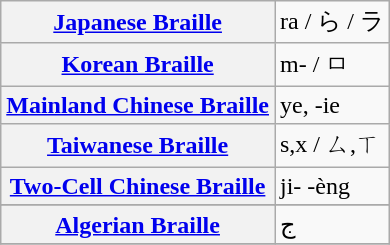<table class="wikitable">
<tr>
<th align=left><a href='#'>Japanese Braille</a></th>
<td>ra / ら / ラ </td>
</tr>
<tr>
<th align=left><a href='#'>Korean Braille</a></th>
<td>m- / ㅁ </td>
</tr>
<tr>
<th align=left><a href='#'>Mainland Chinese Braille</a></th>
<td>ye, -ie </td>
</tr>
<tr>
<th align=left><a href='#'>Taiwanese Braille</a></th>
<td>s,x / ㄙ,ㄒ</td>
</tr>
<tr>
<th align=left><a href='#'>Two-Cell Chinese Braille</a></th>
<td>ji- -èng</td>
</tr>
<tr>
</tr>
<tr>
</tr>
<tr>
<th align=left><a href='#'>Algerian Braille</a></th>
<td>ج ‎</td>
</tr>
<tr>
</tr>
</table>
